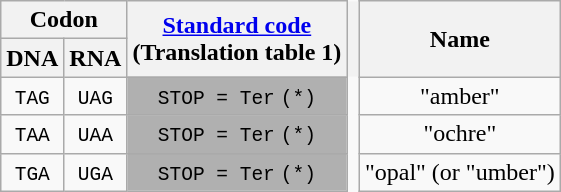<table class="wikitable" style="border: none; text-align: center;">
<tr>
<th colspan="2">Codon</th>
<th rowspan="2"><a href='#'>Standard code</a><br>(Translation table 1)</th>
<th rowspan="2" style="border:none; width:1px;"></th>
<th rowspan="2">Name</th>
</tr>
<tr>
<th>DNA</th>
<th>RNA</th>
</tr>
<tr>
<td><code>TAG</code></td>
<td><code>UAG</code></td>
<td style="background-color:#B0B0B0;"><code>STOP = Ter</code> <code>(*)</code></td>
<td style="border: none; width: 1px;"></td>
<td style="background-color: none;">"amber"</td>
</tr>
<tr>
<td><code>TAA</code></td>
<td><code>UAA</code></td>
<td style="background-color:#B0B0B0;"><code>STOP = Ter</code> <code>(*)</code></td>
<td style="border: none; width: 1px;"></td>
<td style="background-color: none;">"ochre"</td>
</tr>
<tr>
<td><code>TGA</code></td>
<td><code>UGA</code></td>
<td style="background-color:#B0B0B0;"><code>STOP = Ter</code> <code>(*)</code></td>
<td style="border: none; width: 1px;"></td>
<td style="background-color: none;">"opal" (or "umber")</td>
</tr>
</table>
